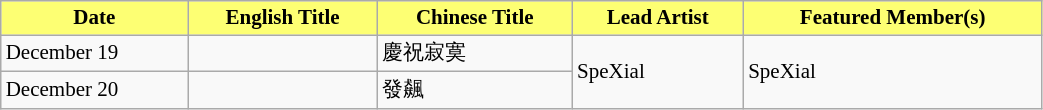<table class="wikitable" style="font-size:14px" text-align="center" width="55%">
<tr>
<th style="background: #FDFF73"><strong>Date</strong></th>
<th style="background: #FDFF73"><strong>English Title</strong></th>
<th style="background: #FDFF73"><strong>Chinese Title</strong></th>
<th style="background: #FDFF73"><strong>Lead Artist</strong></th>
<th style="background: #FDFF73"><strong>Featured Member(s)</strong></th>
</tr>
<tr>
<td>December 19</td>
<td></td>
<td>慶祝寂寞</td>
<td rowspan="2">SpeXial</td>
<td rowspan="2">SpeXial</td>
</tr>
<tr>
<td>December 20</td>
<td></td>
<td>發飆</td>
</tr>
</table>
